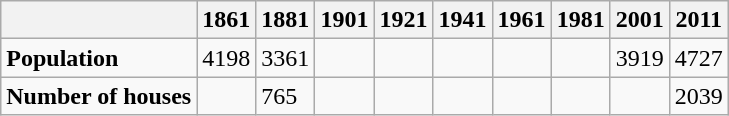<table class="wikitable">
<tr>
<th></th>
<th>1861</th>
<th>1881</th>
<th>1901</th>
<th>1921</th>
<th>1941</th>
<th>1961</th>
<th>1981</th>
<th>2001</th>
<th>2011</th>
</tr>
<tr>
<td><strong>Population</strong></td>
<td>4198</td>
<td>3361</td>
<td></td>
<td></td>
<td></td>
<td></td>
<td></td>
<td>3919</td>
<td>4727</td>
</tr>
<tr>
<td><strong>Number of houses</strong></td>
<td></td>
<td>765</td>
<td></td>
<td></td>
<td></td>
<td></td>
<td></td>
<td></td>
<td>2039</td>
</tr>
</table>
